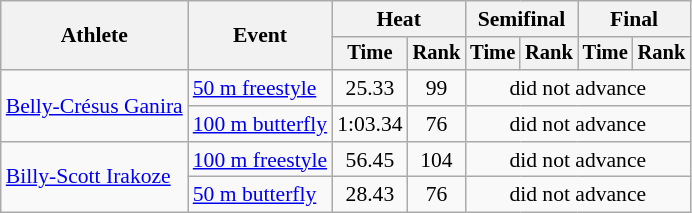<table class="wikitable" style="text-align:center; font-size:90%">
<tr>
<th rowspan="2">Athlete</th>
<th rowspan="2">Event</th>
<th colspan="2">Heat</th>
<th colspan="2">Semifinal</th>
<th colspan="2">Final</th>
</tr>
<tr style="font-size:95%">
<th>Time</th>
<th>Rank</th>
<th>Time</th>
<th>Rank</th>
<th>Time</th>
<th>Rank</th>
</tr>
<tr>
<td align=left rowspan=2><a href='#'>Belly-Crésus Ganira</a></td>
<td align=left><a href='#'>50 m freestyle</a></td>
<td>25.33</td>
<td>99</td>
<td colspan=4>did not advance</td>
</tr>
<tr>
<td align=left><a href='#'>100 m butterfly</a></td>
<td>1:03.34</td>
<td>76</td>
<td colspan=4>did not advance</td>
</tr>
<tr>
<td align=left rowspan=2><a href='#'>Billy-Scott Irakoze</a></td>
<td align=left><a href='#'>100 m freestyle</a></td>
<td>56.45</td>
<td>104</td>
<td colspan=4>did not advance</td>
</tr>
<tr>
<td align=left><a href='#'>50 m butterfly</a></td>
<td>28.43</td>
<td>76</td>
<td colspan=4>did not advance</td>
</tr>
</table>
